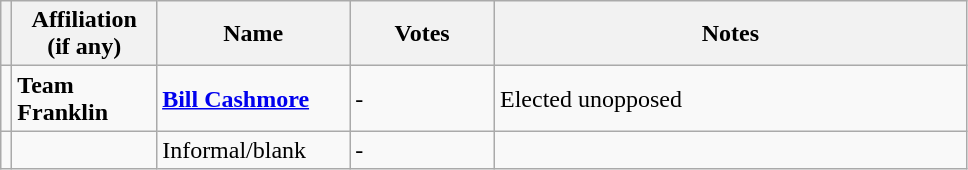<table class="wikitable" style="width:51%;">
<tr>
<th style="width:1%;"></th>
<th style="width:15%;">Affiliation (if any)</th>
<th style="width:20%;">Name</th>
<th style="width:15%;">Votes</th>
<th>Notes</th>
</tr>
<tr>
<td bgcolor=></td>
<td><strong>Team Franklin</strong></td>
<td><strong><a href='#'>Bill Cashmore</a></strong></td>
<td>-</td>
<td>Elected unopposed</td>
</tr>
<tr>
<td></td>
<td></td>
<td>Informal/blank</td>
<td>-</td>
<td></td>
</tr>
</table>
